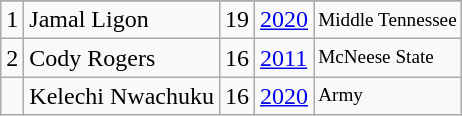<table class="wikitable">
<tr>
</tr>
<tr>
<td>1</td>
<td>Jamal Ligon</td>
<td>19</td>
<td><a href='#'>2020</a></td>
<td style="font-size:80%;">Middle Tennessee</td>
</tr>
<tr>
<td>2</td>
<td>Cody Rogers</td>
<td>16</td>
<td><a href='#'>2011</a></td>
<td style="font-size:80%;">McNeese State</td>
</tr>
<tr>
<td></td>
<td>Kelechi Nwachuku</td>
<td>16</td>
<td><a href='#'>2020</a></td>
<td style="font-size:80%;">Army</td>
</tr>
</table>
